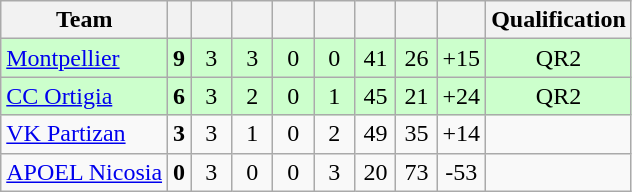<table class="wikitable" style="text-align:center;">
<tr>
<th>Team</th>
<th></th>
<th width=20></th>
<th width=20></th>
<th width=20></th>
<th width=20></th>
<th width=20></th>
<th width=20></th>
<th width=20></th>
<th>Qualification</th>
</tr>
<tr style="background-color:#ccffcc;">
<td style="text-align:left;"> <a href='#'>Montpellier</a></td>
<td><strong>9</strong></td>
<td>3</td>
<td>3</td>
<td>0</td>
<td>0</td>
<td>41</td>
<td>26</td>
<td>+15</td>
<td>QR2</td>
</tr>
<tr style="background-color:#ccffcc;">
<td style="text-align:left;"> <a href='#'>CC Ortigia</a></td>
<td><strong>6</strong></td>
<td>3</td>
<td>2</td>
<td>0</td>
<td>1</td>
<td>45</td>
<td>21</td>
<td>+24</td>
<td>QR2</td>
</tr>
<tr>
<td style="text-align:left;"> <a href='#'>VK Partizan</a></td>
<td><strong>3</strong></td>
<td>3</td>
<td>1</td>
<td>0</td>
<td>2</td>
<td>49</td>
<td>35</td>
<td>+14</td>
<td></td>
</tr>
<tr>
<td style="text-align:left;"> <a href='#'>APOEL Nicosia</a></td>
<td><strong>0</strong></td>
<td>3</td>
<td>0</td>
<td>0</td>
<td>3</td>
<td>20</td>
<td>73</td>
<td>-53</td>
<td></td>
</tr>
</table>
